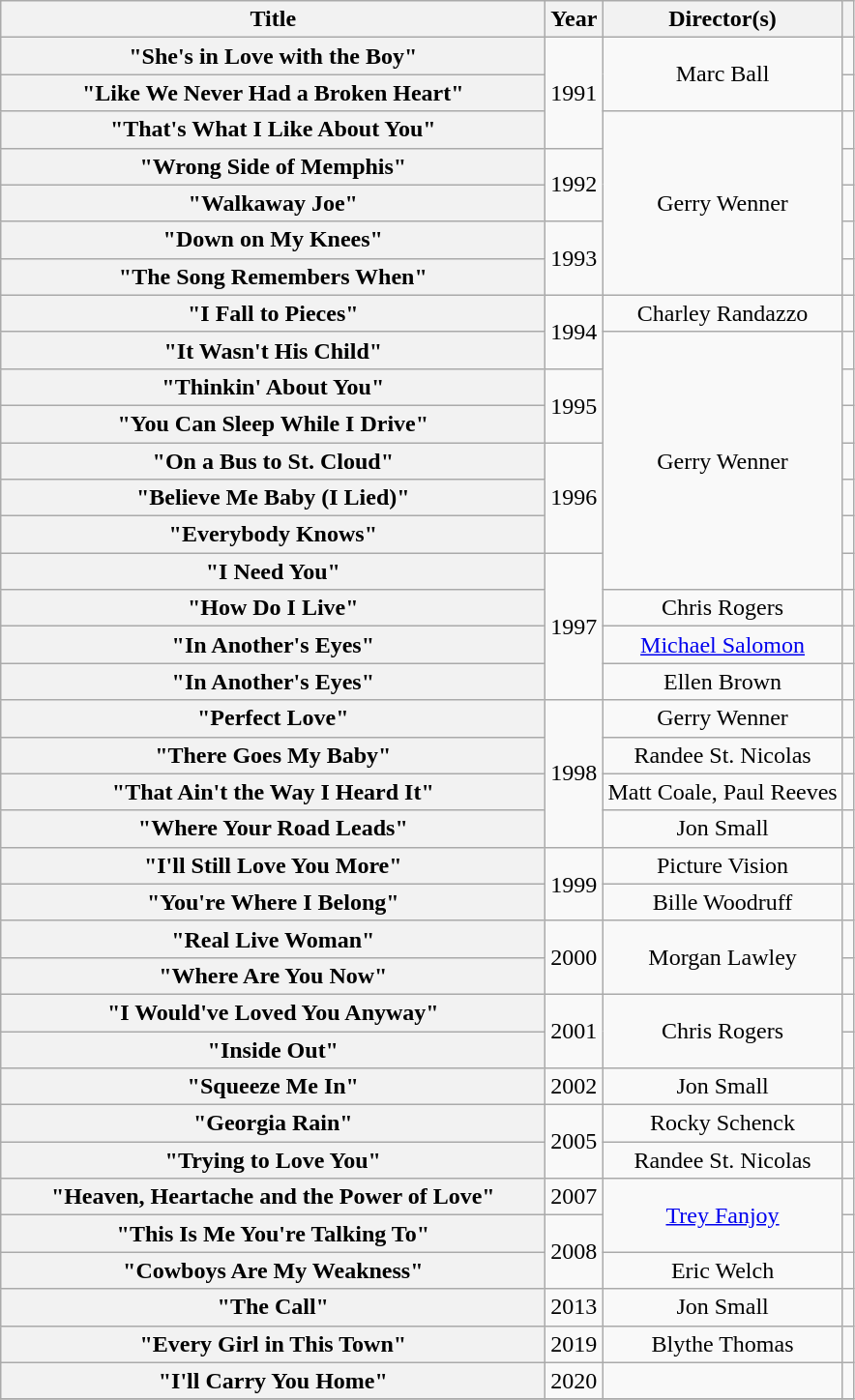<table class="wikitable plainrowheaders" style="text-align:center;">
<tr>
<th scope="col" style="width:23em;">Title</th>
<th scope="col">Year</th>
<th scope="col">Director(s)</th>
<th></th>
</tr>
<tr>
<th scope="row">"She's in Love with the Boy"</th>
<td rowspan="3">1991</td>
<td rowspan="2">Marc Ball</td>
<td></td>
</tr>
<tr>
<th scope="row">"Like We Never Had a Broken Heart"</th>
<td></td>
</tr>
<tr>
<th scope="row">"That's What I Like About You"</th>
<td rowspan="5">Gerry Wenner</td>
<td></td>
</tr>
<tr>
<th scope="row">"Wrong Side of Memphis"</th>
<td rowspan="2">1992</td>
<td></td>
</tr>
<tr>
<th scope="row">"Walkaway Joe" </th>
<td></td>
</tr>
<tr>
<th scope="row">"Down on My Knees"</th>
<td rowspan="2">1993</td>
<td></td>
</tr>
<tr>
<th scope="row">"The Song Remembers When"</th>
<td></td>
</tr>
<tr>
<th scope="row">"I Fall to Pieces" </th>
<td rowspan="2">1994</td>
<td>Charley Randazzo</td>
<td></td>
</tr>
<tr>
<th scope="row">"It Wasn't His Child"</th>
<td rowspan="7">Gerry Wenner</td>
<td></td>
</tr>
<tr>
<th scope="row">"Thinkin' About You"</th>
<td rowspan="2">1995</td>
<td></td>
</tr>
<tr>
<th scope="row">"You Can Sleep While I Drive"</th>
<td></td>
</tr>
<tr>
<th scope="row">"On a Bus to St. Cloud"</th>
<td rowspan="3">1996</td>
<td></td>
</tr>
<tr>
<th scope="row">"Believe Me Baby (I Lied)"</th>
<td></td>
</tr>
<tr>
<th scope="row">"Everybody Knows"</th>
<td></td>
</tr>
<tr>
<th scope="row">"I Need You"</th>
<td rowspan="4">1997</td>
<td></td>
</tr>
<tr>
<th scope="row">"How Do I Live"</th>
<td>Chris Rogers</td>
<td></td>
</tr>
<tr>
<th scope="row">"In Another's Eyes" </th>
<td><a href='#'>Michael Salomon</a></td>
<td></td>
</tr>
<tr>
<th scope="row">"In Another's Eyes" </th>
<td>Ellen Brown</td>
<td></td>
</tr>
<tr>
<th scope="row">"Perfect Love"</th>
<td rowspan="4">1998</td>
<td>Gerry Wenner</td>
<td></td>
</tr>
<tr>
<th scope="row">"There Goes My Baby"</th>
<td>Randee St. Nicolas</td>
<td></td>
</tr>
<tr>
<th scope="row">"That Ain't the Way I Heard It"<br></th>
<td>Matt Coale, Paul Reeves</td>
<td></td>
</tr>
<tr>
<th scope="row">"Where Your Road Leads" </th>
<td>Jon Small</td>
<td></td>
</tr>
<tr>
<th scope="row">"I'll Still Love You More"</th>
<td rowspan="2">1999</td>
<td>Picture Vision</td>
<td></td>
</tr>
<tr>
<th scope="row">"You're Where I Belong"</th>
<td>Bille Woodruff</td>
<td></td>
</tr>
<tr>
<th scope="row">"Real Live Woman"</th>
<td rowspan="2">2000</td>
<td rowspan="2">Morgan Lawley</td>
<td></td>
</tr>
<tr>
<th scope="row">"Where Are You Now"</th>
<td></td>
</tr>
<tr>
<th scope="row">"I Would've Loved You Anyway"</th>
<td rowspan="2">2001</td>
<td rowspan="2">Chris Rogers</td>
<td></td>
</tr>
<tr>
<th scope="row">"Inside Out" </th>
<td></td>
</tr>
<tr>
<th scope="row">"Squeeze Me In" </th>
<td>2002</td>
<td>Jon Small</td>
<td></td>
</tr>
<tr>
<th scope="row">"Georgia Rain"</th>
<td rowspan="2">2005</td>
<td>Rocky Schenck</td>
<td></td>
</tr>
<tr>
<th scope="row">"Trying to Love You"</th>
<td>Randee St. Nicolas</td>
<td></td>
</tr>
<tr>
<th scope="row">"Heaven, Heartache and the Power of Love"</th>
<td>2007</td>
<td rowspan="2"><a href='#'>Trey Fanjoy</a></td>
<td></td>
</tr>
<tr>
<th scope="row">"This Is Me You're Talking To"</th>
<td rowspan="2">2008</td>
<td></td>
</tr>
<tr>
<th scope="row">"Cowboys Are My Weakness"</th>
<td>Eric Welch</td>
<td></td>
</tr>
<tr>
<th scope="row">"The Call" </th>
<td>2013</td>
<td>Jon Small</td>
<td></td>
</tr>
<tr>
<th scope="row">"Every Girl in This Town"</th>
<td>2019</td>
<td>Blythe Thomas</td>
<td></td>
</tr>
<tr>
<th scope="row">"I'll Carry You Home"</th>
<td>2020</td>
<td></td>
<td></td>
</tr>
<tr>
</tr>
</table>
